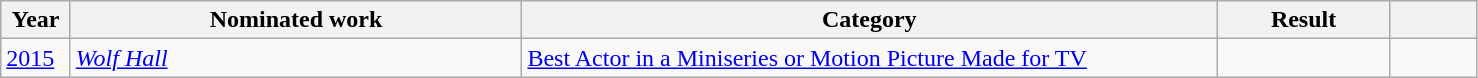<table class=wikitable>
<tr>
<th width=4%>Year</th>
<th width=26%>Nominated work</th>
<th width=40%>Category</th>
<th width=10%>Result</th>
<th width=5%></th>
</tr>
<tr>
<td><a href='#'>2015</a></td>
<td><em><a href='#'>Wolf Hall</a></em></td>
<td><a href='#'>Best Actor in a Miniseries or Motion Picture Made for TV</a></td>
<td></td>
<td style="text-align:center;"></td>
</tr>
</table>
